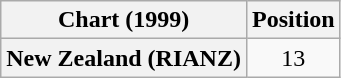<table class="wikitable plainrowheaders" style="text-align:center">
<tr>
<th scope="col">Chart (1999)</th>
<th scope="col">Position</th>
</tr>
<tr>
<th scope="row">New Zealand (RIANZ)</th>
<td>13</td>
</tr>
</table>
